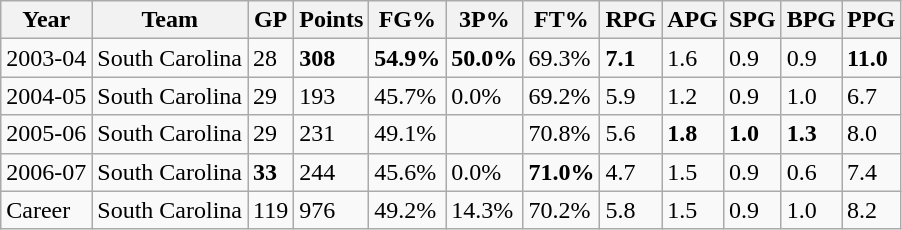<table class="wikitable">
<tr>
<th>Year</th>
<th>Team</th>
<th>GP</th>
<th>Points</th>
<th>FG%</th>
<th>3P%</th>
<th>FT%</th>
<th>RPG</th>
<th>APG</th>
<th>SPG</th>
<th>BPG</th>
<th>PPG</th>
</tr>
<tr>
<td>2003-04</td>
<td>South Carolina</td>
<td>28</td>
<td><strong>308</strong></td>
<td><strong>54.9%</strong></td>
<td><strong>50.0%</strong></td>
<td>69.3%</td>
<td><strong>7.1</strong></td>
<td>1.6</td>
<td>0.9</td>
<td>0.9</td>
<td><strong>11.0</strong></td>
</tr>
<tr>
<td>2004-05</td>
<td>South Carolina</td>
<td>29</td>
<td>193</td>
<td>45.7%</td>
<td>0.0%</td>
<td>69.2%</td>
<td>5.9</td>
<td>1.2</td>
<td>0.9</td>
<td>1.0</td>
<td>6.7</td>
</tr>
<tr>
<td>2005-06</td>
<td>South Carolina</td>
<td>29</td>
<td>231</td>
<td>49.1%</td>
<td></td>
<td>70.8%</td>
<td>5.6</td>
<td><strong>1.8</strong></td>
<td><strong>1.0</strong></td>
<td><strong>1.3</strong></td>
<td>8.0</td>
</tr>
<tr>
<td>2006-07</td>
<td>South Carolina</td>
<td><strong>33</strong></td>
<td>244</td>
<td>45.6%</td>
<td>0.0%</td>
<td><strong>71.0%</strong></td>
<td>4.7</td>
<td>1.5</td>
<td>0.9</td>
<td>0.6</td>
<td>7.4</td>
</tr>
<tr>
<td>Career</td>
<td>South Carolina</td>
<td>119</td>
<td>976</td>
<td>49.2%</td>
<td>14.3%</td>
<td>70.2%</td>
<td>5.8</td>
<td>1.5</td>
<td>0.9</td>
<td>1.0</td>
<td>8.2</td>
</tr>
</table>
